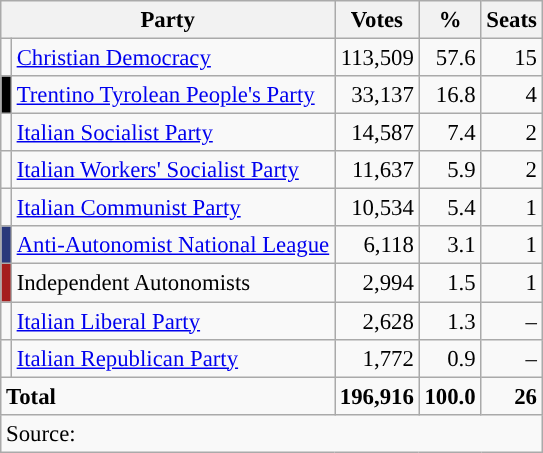<table class="wikitable" style="font-size:95%; text-align:right;">
<tr>
<th colspan=2>Party</th>
<th>Votes</th>
<th>%</th>
<th>Seats</th>
</tr>
<tr>
<td style="background:"></td>
<td align=left><a href='#'>Christian Democracy</a></td>
<td>113,509</td>
<td>57.6</td>
<td>15</td>
</tr>
<tr>
<td style="background:black"></td>
<td align=left><a href='#'>Trentino Tyrolean People's Party</a></td>
<td>33,137</td>
<td>16.8</td>
<td>4</td>
</tr>
<tr>
<td style="background:"></td>
<td align=left><a href='#'>Italian Socialist Party</a></td>
<td>14,587</td>
<td>7.4</td>
<td>2</td>
</tr>
<tr>
<td style="background:"></td>
<td align=left><a href='#'>Italian Workers' Socialist Party</a></td>
<td>11,637</td>
<td>5.9</td>
<td>2</td>
</tr>
<tr>
<td style="background:"></td>
<td align=left><a href='#'>Italian Communist Party</a></td>
<td>10,534</td>
<td>5.4</td>
<td>1</td>
</tr>
<tr>
<td style="background:#2A397B"></td>
<td align=left><a href='#'>Anti-Autonomist National League</a></td>
<td>6,118</td>
<td>3.1</td>
<td>1</td>
</tr>
<tr>
<td style="background:#A51E1E"></td>
<td align=left>Independent Autonomists</td>
<td>2,994</td>
<td>1.5</td>
<td>1</td>
</tr>
<tr>
<td style="background:"></td>
<td align=left><a href='#'>Italian Liberal Party</a></td>
<td>2,628</td>
<td>1.3</td>
<td>–</td>
</tr>
<tr>
<td style="background:"></td>
<td align=left><a href='#'>Italian Republican Party</a></td>
<td>1,772</td>
<td>0.9</td>
<td>–</td>
</tr>
<tr>
<td colspan=2 align=left><strong>Total</strong></td>
<td><strong>196,916</strong></td>
<td><strong>100.0</strong></td>
<td><strong>26</strong></td>
</tr>
<tr>
<td colspan=5 align=left>Source:  </td>
</tr>
</table>
